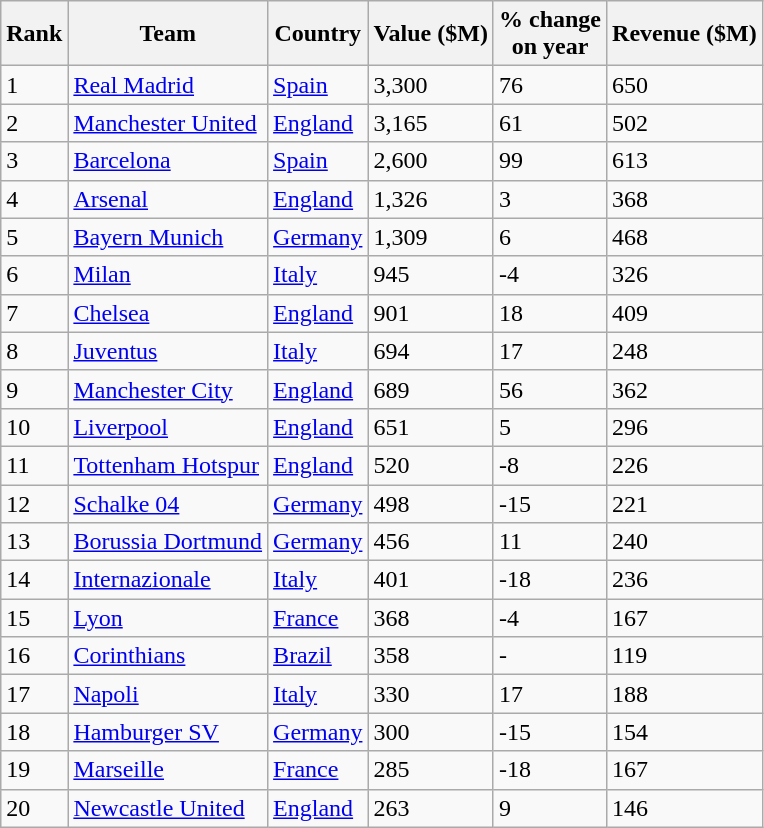<table class="sortable wikitable">
<tr>
<th>Rank</th>
<th>Team</th>
<th>Country</th>
<th>Value ($M)</th>
<th>% change<br>on year</th>
<th>Revenue ($M)</th>
</tr>
<tr>
<td>1</td>
<td><a href='#'>Real Madrid</a></td>
<td> <a href='#'>Spain</a></td>
<td>3,300</td>
<td>76</td>
<td>650</td>
</tr>
<tr>
<td>2</td>
<td><a href='#'>Manchester United</a></td>
<td> <a href='#'>England</a></td>
<td>3,165</td>
<td>61</td>
<td>502</td>
</tr>
<tr>
<td>3</td>
<td><a href='#'>Barcelona</a></td>
<td> <a href='#'>Spain</a></td>
<td>2,600</td>
<td>99</td>
<td>613</td>
</tr>
<tr>
<td>4</td>
<td><a href='#'>Arsenal</a></td>
<td> <a href='#'>England</a></td>
<td>1,326</td>
<td>3</td>
<td>368</td>
</tr>
<tr>
<td>5</td>
<td><a href='#'>Bayern Munich</a></td>
<td> <a href='#'>Germany</a></td>
<td>1,309</td>
<td>6</td>
<td>468</td>
</tr>
<tr>
<td>6</td>
<td><a href='#'>Milan</a></td>
<td> <a href='#'>Italy</a></td>
<td>945</td>
<td>-4</td>
<td>326</td>
</tr>
<tr>
<td>7</td>
<td><a href='#'>Chelsea</a></td>
<td> <a href='#'>England</a></td>
<td>901</td>
<td>18</td>
<td>409</td>
</tr>
<tr>
<td>8</td>
<td><a href='#'>Juventus</a></td>
<td> <a href='#'>Italy</a></td>
<td>694</td>
<td>17</td>
<td>248</td>
</tr>
<tr>
<td>9</td>
<td><a href='#'>Manchester City</a></td>
<td> <a href='#'>England</a></td>
<td>689</td>
<td>56</td>
<td>362</td>
</tr>
<tr>
<td>10</td>
<td><a href='#'>Liverpool</a></td>
<td> <a href='#'>England</a></td>
<td>651</td>
<td>5</td>
<td>296</td>
</tr>
<tr>
<td>11</td>
<td><a href='#'>Tottenham Hotspur</a></td>
<td> <a href='#'>England</a></td>
<td>520</td>
<td>-8</td>
<td>226</td>
</tr>
<tr>
<td>12</td>
<td><a href='#'>Schalke 04</a></td>
<td> <a href='#'>Germany</a></td>
<td>498</td>
<td>-15</td>
<td>221</td>
</tr>
<tr>
<td>13</td>
<td><a href='#'>Borussia Dortmund</a></td>
<td> <a href='#'>Germany</a></td>
<td>456</td>
<td>11</td>
<td>240</td>
</tr>
<tr>
<td>14</td>
<td><a href='#'>Internazionale</a></td>
<td> <a href='#'>Italy</a></td>
<td>401</td>
<td>-18</td>
<td>236</td>
</tr>
<tr>
<td>15</td>
<td><a href='#'>Lyon</a></td>
<td> <a href='#'>France</a></td>
<td>368</td>
<td>-4</td>
<td>167</td>
</tr>
<tr>
<td>16</td>
<td><a href='#'>Corinthians</a></td>
<td> <a href='#'>Brazil</a></td>
<td>358</td>
<td>-</td>
<td>119</td>
</tr>
<tr>
<td>17</td>
<td><a href='#'>Napoli</a></td>
<td> <a href='#'>Italy</a></td>
<td>330</td>
<td>17</td>
<td>188</td>
</tr>
<tr>
<td>18</td>
<td><a href='#'>Hamburger SV</a></td>
<td> <a href='#'>Germany</a></td>
<td>300</td>
<td>-15</td>
<td>154</td>
</tr>
<tr>
<td>19</td>
<td><a href='#'>Marseille</a></td>
<td> <a href='#'>France</a></td>
<td>285</td>
<td>-18</td>
<td>167</td>
</tr>
<tr>
<td>20</td>
<td><a href='#'>Newcastle United</a></td>
<td> <a href='#'>England</a></td>
<td>263</td>
<td>9</td>
<td>146</td>
</tr>
</table>
